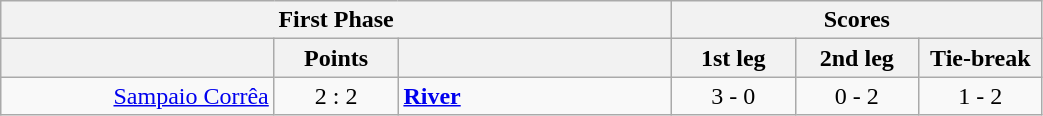<table class="wikitable" style="text-align:center;">
<tr>
<th colspan=3>First Phase</th>
<th colspan=3>Scores</th>
</tr>
<tr>
<th width="175"></th>
<th width="75">Points</th>
<th width="175"></th>
<th width="75">1st leg</th>
<th width="75">2nd leg</th>
<th width="75">Tie-break</th>
</tr>
<tr>
<td align=right><a href='#'>Sampaio Corrêa</a></td>
<td>2 : 2</td>
<td align=left><strong><a href='#'>River</a></strong></td>
<td>3 - 0</td>
<td>0 - 2</td>
<td>1 - 2</td>
</tr>
</table>
